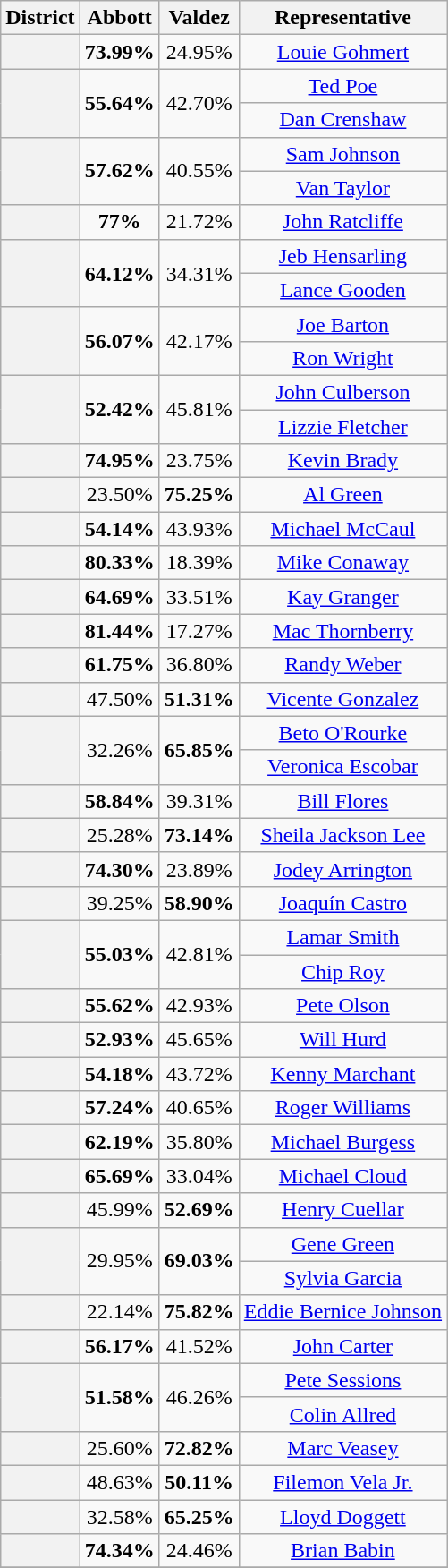<table class="wikitable sortable">
<tr>
<th>District</th>
<th>Abbott</th>
<th>Valdez</th>
<th>Representative</th>
</tr>
<tr align=center>
<th></th>
<td><strong>73.99%</strong></td>
<td>24.95%</td>
<td><a href='#'>Louie Gohmert</a></td>
</tr>
<tr align=center>
<th rowspan=2 ></th>
<td rowspan=2><strong>55.64%</strong></td>
<td rowspan=2>42.70%</td>
<td><a href='#'>Ted Poe</a></td>
</tr>
<tr align=center>
<td><a href='#'>Dan Crenshaw</a></td>
</tr>
<tr align=center>
<th rowspan=2 ></th>
<td rowspan=2><strong>57.62%</strong></td>
<td rowspan=2>40.55%</td>
<td><a href='#'>Sam Johnson</a></td>
</tr>
<tr align=center>
<td><a href='#'>Van Taylor</a></td>
</tr>
<tr align=center>
<th></th>
<td><strong>77%</strong></td>
<td>21.72%</td>
<td><a href='#'>John Ratcliffe</a></td>
</tr>
<tr align=center>
<th rowspan=2 ></th>
<td rowspan=2><strong>64.12%</strong></td>
<td rowspan=2>34.31%</td>
<td><a href='#'>Jeb Hensarling</a></td>
</tr>
<tr align=center>
<td><a href='#'>Lance Gooden</a></td>
</tr>
<tr align=center>
<th rowspan=2 ></th>
<td rowspan=2><strong>56.07%</strong></td>
<td rowspan=2>42.17%</td>
<td><a href='#'>Joe Barton</a></td>
</tr>
<tr align=center>
<td><a href='#'>Ron Wright</a></td>
</tr>
<tr align=center>
<th rowspan=2 ></th>
<td rowspan=2><strong>52.42%</strong></td>
<td rowspan=2>45.81%</td>
<td><a href='#'>John Culberson</a></td>
</tr>
<tr align=center>
<td><a href='#'>Lizzie Fletcher</a></td>
</tr>
<tr align=center>
<th></th>
<td><strong>74.95%</strong></td>
<td>23.75%</td>
<td><a href='#'>Kevin Brady</a></td>
</tr>
<tr align=center>
<th></th>
<td>23.50%</td>
<td><strong>75.25%</strong></td>
<td><a href='#'>Al Green</a></td>
</tr>
<tr align=center>
<th></th>
<td><strong>54.14%</strong></td>
<td>43.93%</td>
<td><a href='#'>Michael McCaul</a></td>
</tr>
<tr align=center>
<th></th>
<td><strong>80.33%</strong></td>
<td>18.39%</td>
<td><a href='#'>Mike Conaway</a></td>
</tr>
<tr align=center>
<th></th>
<td><strong>64.69%</strong></td>
<td>33.51%</td>
<td><a href='#'>Kay Granger</a></td>
</tr>
<tr align=center>
<th></th>
<td><strong>81.44%</strong></td>
<td>17.27%</td>
<td><a href='#'>Mac Thornberry</a></td>
</tr>
<tr align=center>
<th></th>
<td><strong>61.75%</strong></td>
<td>36.80%</td>
<td><a href='#'>Randy Weber</a></td>
</tr>
<tr align=center>
<th></th>
<td>47.50%</td>
<td><strong>51.31%</strong></td>
<td><a href='#'>Vicente Gonzalez</a></td>
</tr>
<tr align=center>
<th rowspan=2 ></th>
<td rowspan=2>32.26%</td>
<td rowspan=2><strong>65.85%</strong></td>
<td><a href='#'>Beto O'Rourke</a></td>
</tr>
<tr align=center>
<td><a href='#'>Veronica Escobar</a></td>
</tr>
<tr align=center>
<th></th>
<td><strong>58.84%</strong></td>
<td>39.31%</td>
<td><a href='#'>Bill Flores</a></td>
</tr>
<tr align=center>
<th></th>
<td>25.28%</td>
<td><strong>73.14%</strong></td>
<td><a href='#'>Sheila Jackson Lee</a></td>
</tr>
<tr align=center>
<th></th>
<td><strong>74.30%</strong></td>
<td>23.89%</td>
<td><a href='#'>Jodey Arrington</a></td>
</tr>
<tr align=center>
<th></th>
<td>39.25%</td>
<td><strong>58.90%</strong></td>
<td><a href='#'>Joaquín Castro</a></td>
</tr>
<tr align=center>
<th rowspan=2 ></th>
<td rowspan=2><strong>55.03%</strong></td>
<td rowspan=2>42.81%</td>
<td><a href='#'>Lamar Smith</a></td>
</tr>
<tr align=center>
<td><a href='#'>Chip Roy</a></td>
</tr>
<tr align=center>
<th></th>
<td><strong>55.62%</strong></td>
<td>42.93%</td>
<td><a href='#'>Pete Olson</a></td>
</tr>
<tr align=center>
<th></th>
<td><strong>52.93%</strong></td>
<td>45.65%</td>
<td><a href='#'>Will Hurd</a></td>
</tr>
<tr align=center>
<th></th>
<td><strong>54.18%</strong></td>
<td>43.72%</td>
<td><a href='#'>Kenny Marchant</a></td>
</tr>
<tr align=center>
<th></th>
<td><strong>57.24%</strong></td>
<td>40.65%</td>
<td><a href='#'>Roger Williams</a></td>
</tr>
<tr align=center>
<th></th>
<td><strong>62.19%</strong></td>
<td>35.80%</td>
<td><a href='#'>Michael Burgess</a></td>
</tr>
<tr align=center>
<th></th>
<td><strong>65.69%</strong></td>
<td>33.04%</td>
<td><a href='#'>Michael Cloud</a></td>
</tr>
<tr align=center>
<th></th>
<td>45.99%</td>
<td><strong>52.69%</strong></td>
<td><a href='#'>Henry Cuellar</a></td>
</tr>
<tr align=center>
<th rowspan=2 ></th>
<td rowspan=2>29.95%</td>
<td rowspan=2><strong>69.03%</strong></td>
<td><a href='#'>Gene Green</a></td>
</tr>
<tr align=center>
<td><a href='#'>Sylvia Garcia</a></td>
</tr>
<tr align=center>
<th></th>
<td>22.14%</td>
<td><strong>75.82%</strong></td>
<td><a href='#'>Eddie Bernice Johnson</a></td>
</tr>
<tr align=center>
<th></th>
<td><strong>56.17%</strong></td>
<td>41.52%</td>
<td><a href='#'>John Carter</a></td>
</tr>
<tr align=center>
<th rowspan=2 ></th>
<td rowspan=2><strong>51.58%</strong></td>
<td rowspan=2>46.26%</td>
<td><a href='#'>Pete Sessions</a></td>
</tr>
<tr align=center>
<td><a href='#'>Colin Allred</a></td>
</tr>
<tr align=center>
<th></th>
<td>25.60%</td>
<td><strong>72.82%</strong></td>
<td><a href='#'>Marc Veasey</a></td>
</tr>
<tr align=center>
<th></th>
<td>48.63%</td>
<td><strong>50.11%</strong></td>
<td><a href='#'>Filemon Vela Jr.</a></td>
</tr>
<tr align=center>
<th></th>
<td>32.58%</td>
<td><strong>65.25%</strong></td>
<td><a href='#'>Lloyd Doggett</a></td>
</tr>
<tr align=center>
<th></th>
<td><strong>74.34%</strong></td>
<td>24.46%</td>
<td><a href='#'>Brian Babin</a></td>
</tr>
<tr align=center>
</tr>
</table>
